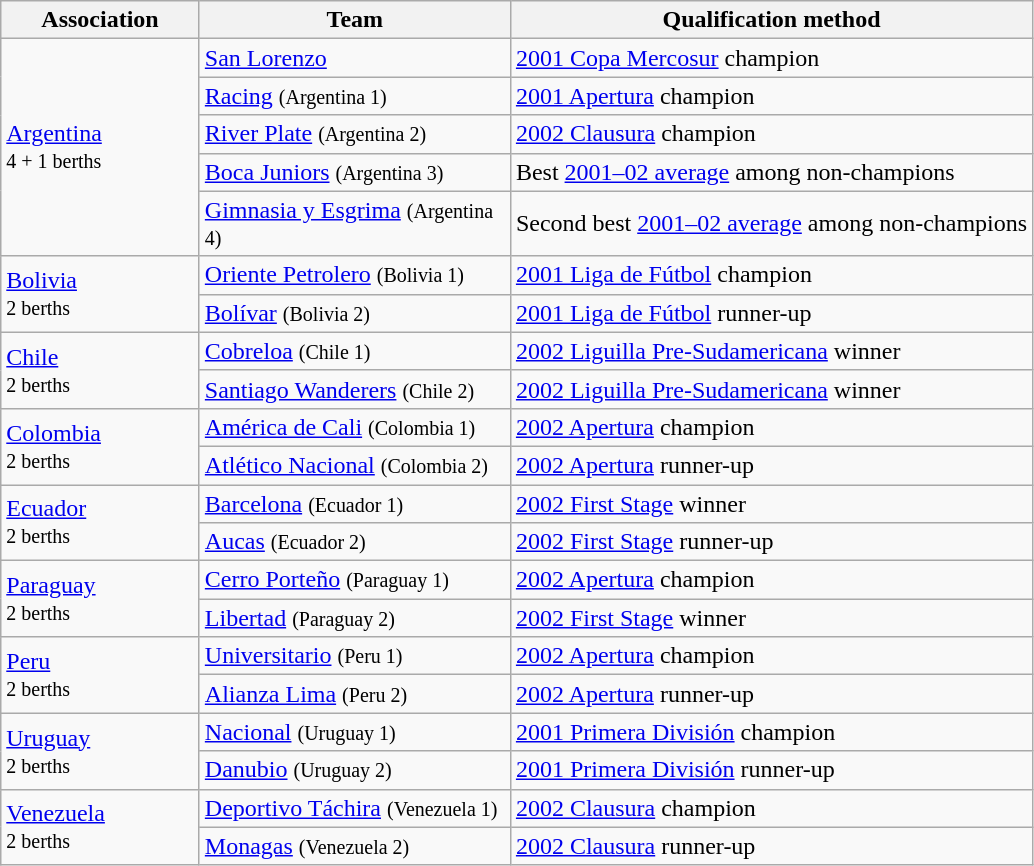<table class="wikitable">
<tr>
<th width=125>Association</th>
<th width=200>Team</th>
<th>Qualification method</th>
</tr>
<tr>
<td rowspan="5"> <a href='#'>Argentina</a><br><small>4 + 1 berths</small></td>
<td><a href='#'>San Lorenzo</a></td>
<td><a href='#'>2001 Copa Mercosur</a> champion</td>
</tr>
<tr>
<td><a href='#'>Racing</a> <small>(Argentina 1)</small></td>
<td><a href='#'>2001 Apertura</a> champion</td>
</tr>
<tr>
<td><a href='#'>River Plate</a> <small>(Argentina 2)</small></td>
<td><a href='#'>2002 Clausura</a> champion</td>
</tr>
<tr>
<td><a href='#'>Boca Juniors</a> <small>(Argentina 3)</small></td>
<td>Best <a href='#'>2001–02 average</a> among non-champions</td>
</tr>
<tr>
<td><a href='#'>Gimnasia y Esgrima</a> <small>(Argentina 4)</small></td>
<td>Second best <a href='#'>2001–02 average</a> among non-champions</td>
</tr>
<tr>
<td rowspan="2"> <a href='#'>Bolivia</a><br><small>2 berths</small></td>
<td><a href='#'>Oriente Petrolero</a> <small>(Bolivia 1)</small></td>
<td><a href='#'>2001 Liga de Fútbol</a> champion</td>
</tr>
<tr>
<td><a href='#'>Bolívar</a> <small>(Bolivia 2)</small></td>
<td><a href='#'>2001 Liga de Fútbol</a> runner-up</td>
</tr>
<tr>
<td rowspan="2"> <a href='#'>Chile</a><br><small>2 berths</small></td>
<td><a href='#'>Cobreloa</a> <small>(Chile 1)</small></td>
<td><a href='#'>2002 Liguilla Pre-Sudamericana</a> winner</td>
</tr>
<tr>
<td><a href='#'>Santiago Wanderers</a> <small>(Chile 2)</small></td>
<td><a href='#'>2002 Liguilla Pre-Sudamericana</a> winner</td>
</tr>
<tr>
<td rowspan="2"> <a href='#'>Colombia</a><br><small>2 berths</small></td>
<td><a href='#'>América de Cali</a> <small>(Colombia 1)</small></td>
<td><a href='#'>2002 Apertura</a> champion</td>
</tr>
<tr>
<td><a href='#'>Atlético Nacional</a> <small>(Colombia 2)</small></td>
<td><a href='#'>2002 Apertura</a> runner-up</td>
</tr>
<tr>
<td rowspan="2"> <a href='#'>Ecuador</a><br><small>2 berths</small></td>
<td><a href='#'>Barcelona</a> <small>(Ecuador 1)</small></td>
<td><a href='#'>2002 First Stage</a> winner</td>
</tr>
<tr>
<td><a href='#'>Aucas</a> <small>(Ecuador 2)</small></td>
<td><a href='#'>2002 First Stage</a> runner-up</td>
</tr>
<tr>
<td rowspan="2"> <a href='#'>Paraguay</a><br><small>2 berths</small></td>
<td><a href='#'>Cerro Porteño</a> <small>(Paraguay 1)</small></td>
<td><a href='#'>2002 Apertura</a> champion</td>
</tr>
<tr>
<td><a href='#'>Libertad</a> <small>(Paraguay 2)</small></td>
<td><a href='#'>2002 First Stage</a> winner</td>
</tr>
<tr>
<td rowspan="2"> <a href='#'>Peru</a><br><small>2 berths</small></td>
<td><a href='#'>Universitario</a> <small>(Peru 1)</small></td>
<td><a href='#'>2002 Apertura</a> champion</td>
</tr>
<tr>
<td><a href='#'>Alianza Lima</a> <small>(Peru 2)</small></td>
<td><a href='#'>2002 Apertura</a> runner-up</td>
</tr>
<tr>
<td rowspan="2"> <a href='#'>Uruguay</a><br><small>2 berths</small></td>
<td><a href='#'>Nacional</a> <small>(Uruguay 1)</small></td>
<td><a href='#'>2001 Primera División</a> champion</td>
</tr>
<tr>
<td><a href='#'>Danubio</a> <small>(Uruguay 2)</small></td>
<td><a href='#'>2001 Primera División</a> runner-up</td>
</tr>
<tr>
<td rowspan="2"> <a href='#'>Venezuela</a><br><small>2 berths</small></td>
<td><a href='#'>Deportivo Táchira</a> <small>(Venezuela 1)</small></td>
<td><a href='#'>2002 Clausura</a> champion</td>
</tr>
<tr>
<td><a href='#'>Monagas</a> <small>(Venezuela 2)</small></td>
<td><a href='#'>2002 Clausura</a> runner-up</td>
</tr>
</table>
